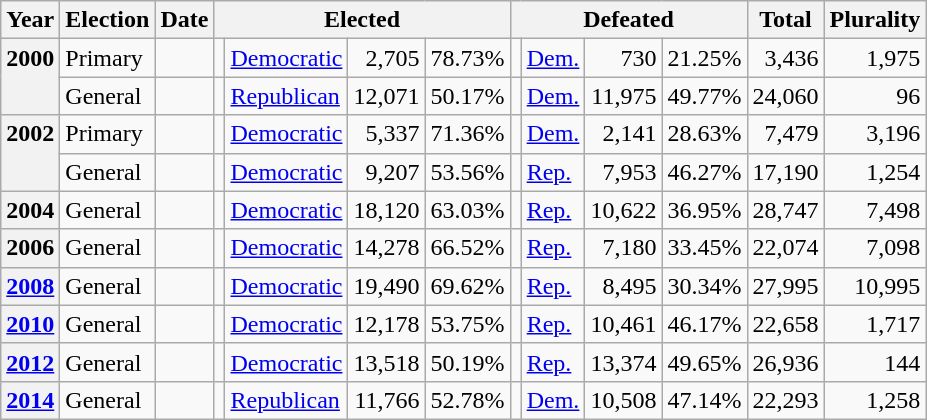<table class=wikitable>
<tr>
<th>Year</th>
<th>Election</th>
<th>Date</th>
<th ! colspan="4">Elected</th>
<th ! colspan="4">Defeated</th>
<th>Total</th>
<th>Plurality</th>
</tr>
<tr>
<th rowspan="2" valign="top">2000</th>
<td valign="top">Primary</td>
<td valign="top"></td>
<td valign="top"></td>
<td valign="top" ><a href='#'>Democratic</a></td>
<td valign="top" align="right">2,705</td>
<td valign="top" align="right">78.73%</td>
<td valign="top"></td>
<td valign="top" ><a href='#'>Dem.</a></td>
<td valign="top" align="right">730</td>
<td valign="top" align="right">21.25%</td>
<td valign="top" align="right">3,436</td>
<td valign="top" align="right">1,975</td>
</tr>
<tr>
<td valign="top">General</td>
<td valign="top"></td>
<td valign="top"></td>
<td valign="top" ><a href='#'>Republican</a></td>
<td valign="top" align="right">12,071</td>
<td valign="top" align="right">50.17%</td>
<td valign="top"></td>
<td valign="top" ><a href='#'>Dem.</a></td>
<td valign="top" align="right">11,975</td>
<td valign="top" align="right">49.77%</td>
<td valign="top" align="right">24,060</td>
<td valign="top" align="right">96</td>
</tr>
<tr>
<th rowspan="2" valign="top">2002</th>
<td valign="top">Primary</td>
<td valign="top"></td>
<td valign="top"></td>
<td valign="top" ><a href='#'>Democratic</a></td>
<td valign="top" align="right">5,337</td>
<td valign="top" align="right">71.36%</td>
<td valign="top"></td>
<td valign="top" ><a href='#'>Dem.</a></td>
<td valign="top" align="right">2,141</td>
<td valign="top" align="right">28.63%</td>
<td valign="top" align="right">7,479</td>
<td valign="top" align="right">3,196</td>
</tr>
<tr>
<td valign="top">General</td>
<td valign="top"></td>
<td valign="top"></td>
<td valign="top" ><a href='#'>Democratic</a></td>
<td valign="top" align="right">9,207</td>
<td valign="top" align="right">53.56%</td>
<td valign="top"></td>
<td valign="top" ><a href='#'>Rep.</a></td>
<td valign="top" align="right">7,953</td>
<td valign="top" align="right">46.27%</td>
<td valign="top" align="right">17,190</td>
<td valign="top" align="right">1,254</td>
</tr>
<tr>
<th valign="top">2004</th>
<td valign="top">General</td>
<td valign="top"></td>
<td valign="top"></td>
<td valign="top" ><a href='#'>Democratic</a></td>
<td valign="top" align="right">18,120</td>
<td valign="top" align="right">63.03%</td>
<td valign="top"></td>
<td valign="top" ><a href='#'>Rep.</a></td>
<td valign="top" align="right">10,622</td>
<td valign="top" align="right">36.95%</td>
<td valign="top" align="right">28,747</td>
<td valign="top" align="right">7,498</td>
</tr>
<tr>
<th valign="top">2006</th>
<td valign="top">General</td>
<td valign="top"></td>
<td valign="top"></td>
<td valign="top" ><a href='#'>Democratic</a></td>
<td valign="top" align="right">14,278</td>
<td valign="top" align="right">66.52%</td>
<td valign="top"></td>
<td valign="top" ><a href='#'>Rep.</a></td>
<td valign="top" align="right">7,180</td>
<td valign="top" align="right">33.45%</td>
<td valign="top" align="right">22,074</td>
<td valign="top" align="right">7,098</td>
</tr>
<tr>
<th valign="top"><a href='#'>2008</a></th>
<td valign="top">General</td>
<td valign="top"></td>
<td valign="top"></td>
<td valign="top" ><a href='#'>Democratic</a></td>
<td valign="top" align="right">19,490</td>
<td valign="top" align="right">69.62%</td>
<td valign="top"></td>
<td valign="top" ><a href='#'>Rep.</a></td>
<td valign="top" align="right">8,495</td>
<td valign="top" align="right">30.34%</td>
<td valign="top" align="right">27,995</td>
<td valign="top" align="right">10,995</td>
</tr>
<tr>
<th valign="top"><a href='#'>2010</a></th>
<td valign="top">General</td>
<td valign="top"></td>
<td valign="top"></td>
<td valign="top" ><a href='#'>Democratic</a></td>
<td valign="top" align="right">12,178</td>
<td valign="top" align="right">53.75%</td>
<td valign="top"></td>
<td valign="top" ><a href='#'>Rep.</a></td>
<td valign="top" align="right">10,461</td>
<td valign="top" align="right">46.17%</td>
<td valign="top" align="right">22,658</td>
<td valign="top" align="right">1,717</td>
</tr>
<tr>
<th valign="top"><a href='#'>2012</a></th>
<td valign="top">General</td>
<td valign="top"></td>
<td valign="top"></td>
<td valign="top" ><a href='#'>Democratic</a></td>
<td valign="top" align="right">13,518</td>
<td valign="top" align="right">50.19%</td>
<td valign="top"></td>
<td valign="top" ><a href='#'>Rep.</a></td>
<td valign="top" align="right">13,374</td>
<td valign="top" align="right">49.65%</td>
<td valign="top" align="right">26,936</td>
<td valign="top" align="right">144</td>
</tr>
<tr>
<th valign="top"><a href='#'>2014</a></th>
<td valign="top">General</td>
<td valign="top"></td>
<td valign="top"></td>
<td valign="top" ><a href='#'>Republican</a></td>
<td valign="top" align="right">11,766</td>
<td valign="top" align="right">52.78%</td>
<td valign="top"></td>
<td valign="top" ><a href='#'>Dem.</a></td>
<td valign="top" align="right">10,508</td>
<td valign="top" align="right">47.14%</td>
<td valign="top" align="right">22,293</td>
<td valign="top" align="right">1,258</td>
</tr>
</table>
